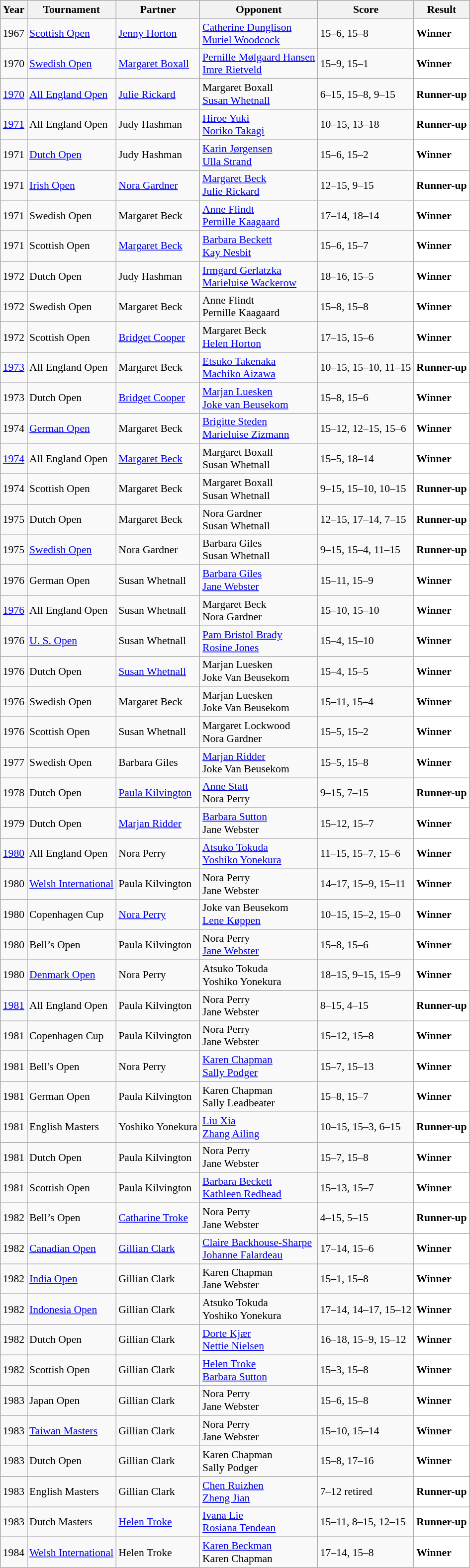<table class="sortable wikitable" style="font-size:90%;">
<tr>
<th>Year</th>
<th>Tournament</th>
<th>Partner</th>
<th>Opponent</th>
<th>Score</th>
<th>Result</th>
</tr>
<tr>
<td align="center">1967</td>
<td align="left"><a href='#'>Scottish Open</a></td>
<td align="left"> <a href='#'>Jenny Horton</a></td>
<td align="left"> <a href='#'>Catherine Dunglison</a><br> <a href='#'>Muriel Woodcock</a></td>
<td align="left">15–6, 15–8</td>
<td style="text-align:left; background:white"> <strong>Winner</strong></td>
</tr>
<tr>
<td align="center">1970</td>
<td align="left"><a href='#'>Swedish Open</a></td>
<td align="left"> <a href='#'>Margaret Boxall</a></td>
<td align="left"> <a href='#'>Pernille Mølgaard Hansen</a><br> <a href='#'>Imre Rietveld</a></td>
<td align="left">15–9, 15–1</td>
<td style="text-align:left; background:white"> <strong>Winner</strong></td>
</tr>
<tr>
<td align="center"><a href='#'>1970</a></td>
<td align="left"><a href='#'>All England Open</a></td>
<td align="left"> <a href='#'>Julie Rickard</a></td>
<td align="left"> Margaret Boxall<br> <a href='#'>Susan Whetnall</a></td>
<td align="left">6–15, 15–8, 9–15</td>
<td style="text-align:left; background:white"> <strong>Runner-up</strong></td>
</tr>
<tr>
<td align="center"><a href='#'>1971</a></td>
<td align="left">All England Open</td>
<td align="left"> Judy Hashman</td>
<td align="left"> <a href='#'>Hiroe Yuki</a><br> <a href='#'>Noriko Takagi</a></td>
<td align="left">10–15, 13–18</td>
<td style="text-align:left; background:white"> <strong>Runner-up</strong></td>
</tr>
<tr>
<td align="center">1971</td>
<td align="left"><a href='#'>Dutch Open</a></td>
<td align="left"> Judy Hashman</td>
<td align="left"> <a href='#'>Karin Jørgensen</a><br> <a href='#'>Ulla Strand</a></td>
<td align="left">15–6, 15–2</td>
<td style="text-align:left; background:white"> <strong>Winner</strong></td>
</tr>
<tr>
<td align="center">1971</td>
<td align="left"><a href='#'>Irish Open</a></td>
<td align="left"> <a href='#'>Nora Gardner</a></td>
<td align="left"> <a href='#'>Margaret Beck</a><br> <a href='#'>Julie Rickard</a></td>
<td align="left">12–15, 9–15</td>
<td style="text-align:left; background:white"> <strong>Runner-up</strong></td>
</tr>
<tr>
<td align="center">1971</td>
<td align="left">Swedish Open</td>
<td align="left"> Margaret Beck</td>
<td align="left"> <a href='#'>Anne Flindt</a><br> <a href='#'>Pernille Kaagaard</a></td>
<td align="left">17–14, 18–14</td>
<td style="text-align:left; background:white"> <strong>Winner</strong></td>
</tr>
<tr>
<td align="center">1971</td>
<td align="left">Scottish Open</td>
<td align="left"> <a href='#'>Margaret Beck</a></td>
<td align="left"> <a href='#'>Barbara Beckett</a><br> <a href='#'>Kay Nesbit</a></td>
<td align="left">15–6, 15–7</td>
<td style="text-align:left; background:white"> <strong>Winner</strong></td>
</tr>
<tr>
<td align="center">1972</td>
<td align="left">Dutch Open</td>
<td align="left"> Judy Hashman</td>
<td align="left"> <a href='#'>Irmgard Gerlatzka</a> <br>  <a href='#'>Marieluise Wackerow</a></td>
<td align="left">18–16, 15–5</td>
<td style="text-align:left; background:white"> <strong>Winner</strong></td>
</tr>
<tr>
<td align="center">1972</td>
<td align="left">Swedish Open</td>
<td align="left"> Margaret Beck</td>
<td align="left"> Anne Flindt<br> Pernille Kaagaard</td>
<td align="left">15–8, 15–8</td>
<td style="text-align:left; background:white"> <strong>Winner</strong></td>
</tr>
<tr>
<td align="center">1972</td>
<td align="left">Scottish Open</td>
<td align="left"> <a href='#'>Bridget Cooper</a></td>
<td align="left"> Margaret Beck<br> <a href='#'>Helen Horton</a></td>
<td align="left">17–15, 15–6</td>
<td style="text-align:left; background:white"> <strong>Winner</strong></td>
</tr>
<tr>
<td align="center"><a href='#'>1973</a></td>
<td align="left">All England Open</td>
<td align="left"> Margaret Beck</td>
<td align="left"> <a href='#'>Etsuko Takenaka</a><br> <a href='#'>Machiko Aizawa</a></td>
<td align="left">10–15, 15–10, 11–15</td>
<td style="text-align:left; background:white"> <strong>Runner-up</strong></td>
</tr>
<tr>
<td align="center">1973</td>
<td align="left">Dutch Open</td>
<td align="left"> <a href='#'>Bridget Cooper</a></td>
<td align="left"> <a href='#'>Marjan Luesken</a><br> <a href='#'>Joke van Beusekom</a></td>
<td align="left">15–8, 15–6</td>
<td style="text-align:left; background:white"> <strong>Winner</strong></td>
</tr>
<tr>
<td align="center">1974</td>
<td align="left"><a href='#'>German Open</a></td>
<td align="left"> Margaret Beck</td>
<td align="left"> <a href='#'>Brigitte Steden</a><br> <a href='#'>Marieluise Zizmann</a></td>
<td align="left">15–12, 12–15, 15–6</td>
<td style="text-align:left; background:white"> <strong>Winner</strong></td>
</tr>
<tr>
<td align="center"><a href='#'>1974</a></td>
<td align="left">All England Open</td>
<td align="left"> <a href='#'>Margaret Beck</a></td>
<td align="left"> Margaret Boxall<br> Susan Whetnall</td>
<td align="left">15–5, 18–14</td>
<td style="text-align:left; background:white"> <strong>Winner</strong></td>
</tr>
<tr>
<td align="center">1974</td>
<td align="left">Scottish Open</td>
<td align="left"> Margaret Beck</td>
<td align="left"> Margaret Boxall<br> Susan Whetnall</td>
<td align="left">9–15, 15–10, 10–15</td>
<td style="text-align:left; background:white"> <strong>Runner-up</strong></td>
</tr>
<tr>
<td align="center">1975</td>
<td align="left">Dutch Open</td>
<td align="left"> Margaret Beck</td>
<td align="left"> Nora Gardner<br> Susan Whetnall</td>
<td align="left">12–15, 17–14, 7–15</td>
<td style="text-align:left; background:white"> <strong>Runner-up</strong></td>
</tr>
<tr>
<td align="center">1975</td>
<td align="left"><a href='#'>Swedish Open</a></td>
<td align="left"> Nora Gardner</td>
<td align="left"> Barbara Giles<br> Susan Whetnall</td>
<td align="left">9–15, 15–4, 11–15</td>
<td style="text-align:left; background:white"> <strong>Runner-up</strong></td>
</tr>
<tr>
<td align="center">1976</td>
<td align="left">German Open</td>
<td align="left"> Susan Whetnall</td>
<td align="left"> <a href='#'>Barbara Giles</a><br> <a href='#'>Jane Webster</a></td>
<td align="left">15–11, 15–9</td>
<td style="text-align:left; background:white"> <strong>Winner</strong></td>
</tr>
<tr>
<td align="center"><a href='#'>1976</a></td>
<td align="left">All England Open</td>
<td align="left"> Susan Whetnall</td>
<td align="left"> Margaret Beck<br> Nora Gardner</td>
<td align="left">15–10, 15–10</td>
<td style="text-align:left; background:white"> <strong>Winner</strong></td>
</tr>
<tr>
<td align="center">1976</td>
<td align="left"><a href='#'>U. S. Open</a></td>
<td align="left"> Susan Whetnall</td>
<td align="left"> <a href='#'>Pam Bristol Brady</a><br> <a href='#'>Rosine Jones</a></td>
<td align="left">15–4, 15–10</td>
<td style="text-align:left; background:white"> <strong>Winner</strong></td>
</tr>
<tr>
<td align="center">1976</td>
<td align="left">Dutch Open</td>
<td align="left"> <a href='#'>Susan Whetnall</a></td>
<td align="left"> Marjan Luesken <br>  Joke Van Beusekom</td>
<td align="left">15–4, 15–5</td>
<td style="text-align:left; background:white"> <strong>Winner</strong></td>
</tr>
<tr>
<td align="center">1976</td>
<td align="left">Swedish Open</td>
<td align="left"> Margaret Beck</td>
<td align="left"> Marjan Luesken <br>  Joke Van Beusekom</td>
<td align="left">15–11, 15–4</td>
<td style="text-align:left; background:white"> <strong>Winner</strong></td>
</tr>
<tr>
<td align="center">1976</td>
<td align="left">Scottish Open</td>
<td align="left"> Susan Whetnall</td>
<td align="left"> Margaret Lockwood<br> Nora Gardner</td>
<td align="left">15–5, 15–2</td>
<td style="text-align:left; background:white"> <strong>Winner</strong></td>
</tr>
<tr>
<td align="center">1977</td>
<td align="left">Swedish Open</td>
<td align="left"> Barbara Giles</td>
<td align="left"> <a href='#'>Marjan Ridder</a> <br>  Joke Van Beusekom</td>
<td align="left">15–5, 15–8</td>
<td style="text-align:left; background:white"> <strong>Winner</strong></td>
</tr>
<tr>
<td align="center">1978</td>
<td align="left">Dutch Open</td>
<td align="left"> <a href='#'>Paula Kilvington</a></td>
<td align="left"> <a href='#'>Anne Statt</a><br> Nora Perry</td>
<td align="left">9–15, 7–15</td>
<td style="text-align:left; background:white"> <strong>Runner-up</strong></td>
</tr>
<tr>
<td align="center">1979</td>
<td align="left">Dutch Open</td>
<td align="left"> <a href='#'>Marjan Ridder</a></td>
<td align="left"> <a href='#'>Barbara Sutton</a><br> Jane Webster</td>
<td align="left">15–12, 15–7</td>
<td style="text-align:left; background:white"> <strong>Winner</strong></td>
</tr>
<tr>
<td align="center"><a href='#'>1980</a></td>
<td align="left">All England Open</td>
<td align="left"> Nora Perry</td>
<td align="left"> <a href='#'>Atsuko Tokuda</a><br> <a href='#'>Yoshiko Yonekura</a></td>
<td align="left">11–15, 15–7, 15–6</td>
<td style="text-align:left; background:white"> <strong>Winner</strong></td>
</tr>
<tr>
<td align="center">1980</td>
<td align="left"><a href='#'>Welsh International</a></td>
<td align="left"> Paula Kilvington</td>
<td align="left"> Nora Perry<br> Jane Webster</td>
<td align="left">14–17, 15–9, 15–11</td>
<td style="text-align:left; background:white"> <strong>Winner</strong></td>
</tr>
<tr>
<td align="center">1980</td>
<td align="left">Copenhagen Cup</td>
<td align="left"> <a href='#'>Nora Perry</a></td>
<td align="left"> Joke van Beusekom<br> <a href='#'>Lene Køppen</a></td>
<td align="left">10–15, 15–2, 15–0</td>
<td style="text-align:left; background:white"> <strong>Winner</strong></td>
</tr>
<tr>
<td align="center">1980</td>
<td align="left">Bell’s Open</td>
<td align="left"> Paula Kilvington</td>
<td align="left"> Nora Perry<br> <a href='#'>Jane Webster</a></td>
<td align="left">15–8, 15–6</td>
<td style="text-align:left; background:white"> <strong>Winner</strong></td>
</tr>
<tr>
<td align="center">1980</td>
<td align="left"><a href='#'>Denmark Open</a></td>
<td align="left"> Nora Perry</td>
<td align="left"> Atsuko Tokuda<br> Yoshiko Yonekura</td>
<td align="left">18–15, 9–15, 15–9</td>
<td style="text-align:left; background:white"> <strong>Winner</strong></td>
</tr>
<tr>
<td align="center"><a href='#'>1981</a></td>
<td align="left">All England Open</td>
<td align="left"> Paula Kilvington</td>
<td align="left"> Nora Perry<br> Jane Webster</td>
<td align="left">8–15, 4–15</td>
<td style="text-align:left; background:white"> <strong>Runner-up</strong></td>
</tr>
<tr>
<td align="center">1981</td>
<td align="left">Copenhagen Cup</td>
<td align="left"> Paula Kilvington</td>
<td align="left"> Nora Perry<br> Jane Webster</td>
<td align="left">15–12, 15–8</td>
<td style="text-align:left; background:white"> <strong>Winner</strong></td>
</tr>
<tr>
<td align="center">1981</td>
<td align="left">Bell's Open</td>
<td align="left"> Nora Perry</td>
<td align="left"> <a href='#'>Karen Chapman</a><br> <a href='#'>Sally Podger</a></td>
<td align="left">15–7, 15–13</td>
<td style="text-align:left; background:white"> <strong>Winner</strong></td>
</tr>
<tr>
<td align="center">1981</td>
<td align="left">German Open</td>
<td align="left"> Paula Kilvington</td>
<td align="left"> Karen Chapman<br> Sally Leadbeater</td>
<td align="left">15–8, 15–7</td>
<td style="text-align:left; background:white"> <strong>Winner</strong></td>
</tr>
<tr>
<td align="center">1981</td>
<td align="left">English Masters</td>
<td align="left"> Yoshiko Yonekura</td>
<td align="left"> <a href='#'>Liu Xia</a><br> <a href='#'>Zhang Ailing</a></td>
<td align="left">10–15, 15–3, 6–15</td>
<td style="text-align:left; background:white"> <strong>Runner-up</strong></td>
</tr>
<tr>
<td align="center">1981</td>
<td align="left">Dutch Open</td>
<td align="left"> Paula Kilvington</td>
<td align="left"> Nora Perry<br> Jane Webster</td>
<td align="left">15–7, 15–8</td>
<td style="text-align:left; background:white"> <strong>Winner</strong></td>
</tr>
<tr>
<td align="center">1981</td>
<td align="left">Scottish Open</td>
<td align="left"> Paula Kilvington</td>
<td align="left"> <a href='#'>Barbara Beckett</a><br> <a href='#'>Kathleen Redhead</a></td>
<td align="left">15–13, 15–7</td>
<td style="text-align:left; background:white"> <strong>Winner</strong></td>
</tr>
<tr>
<td align="center">1982</td>
<td align="left">Bell’s Open</td>
<td align="left"> <a href='#'>Catharine Troke</a></td>
<td align="left"> Nora Perry<br> Jane Webster</td>
<td align="left">4–15, 5–15</td>
<td style="text-align:left; background:white"> <strong>Runner-up</strong></td>
</tr>
<tr>
<td align="center">1982</td>
<td align="left"><a href='#'>Canadian Open</a></td>
<td align="left"> <a href='#'>Gillian Clark</a></td>
<td align="left"> <a href='#'>Claire Backhouse-Sharpe</a><br> <a href='#'>Johanne Falardeau</a></td>
<td align="left">17–14, 15–6</td>
<td style="text-align:left; background:white"> <strong>Winner</strong></td>
</tr>
<tr>
<td align="center">1982</td>
<td align="left"><a href='#'>India Open</a></td>
<td align="left"> Gillian Clark</td>
<td align="left"> Karen Chapman<br> Jane Webster</td>
<td align="left">15–1, 15–8</td>
<td style="text-align:left; background:white"> <strong>Winner</strong></td>
</tr>
<tr>
<td align="center">1982</td>
<td align="left"><a href='#'>Indonesia Open</a></td>
<td align="left"> Gillian Clark</td>
<td align="left"> Atsuko Tokuda <br>  Yoshiko Yonekura</td>
<td align="left">17–14, 14–17, 15–12</td>
<td style="text-align:left; background:white"> <strong>Winner</strong></td>
</tr>
<tr>
<td align="center">1982</td>
<td align="left">Dutch Open</td>
<td align="left"> Gillian Clark</td>
<td align="left"> <a href='#'>Dorte Kjær</a><br> <a href='#'>Nettie Nielsen</a></td>
<td align="left">16–18, 15–9, 15–12</td>
<td style="text-align:left; background:white"> <strong>Winner</strong></td>
</tr>
<tr>
<td align="center">1982</td>
<td align="left">Scottish Open</td>
<td align="left"> Gillian Clark</td>
<td align="left"> <a href='#'>Helen Troke</a> <br>  <a href='#'>Barbara Sutton</a></td>
<td align="left">15–3, 15–8</td>
<td style="text-align:left; background:white"> <strong>Winner</strong></td>
</tr>
<tr>
<td align="center">1983</td>
<td align="left">Japan Open</td>
<td align="left"> Gillian Clark</td>
<td align="left"> Nora Perry<br> Jane Webster</td>
<td align="left">15–6, 15–8</td>
<td style="text-align:left; background:white"> <strong>Winner</strong></td>
</tr>
<tr>
<td align="center">1983</td>
<td align="left"><a href='#'>Taiwan Masters</a></td>
<td align="left"> Gillian Clark</td>
<td align="left"> Nora Perry<br> Jane Webster</td>
<td align="left">15–10, 15–14</td>
<td style="text-align:left; background:white"> <strong>Winner</strong></td>
</tr>
<tr>
<td align="center">1983</td>
<td align="left">Dutch Open</td>
<td align="left"> Gillian Clark</td>
<td align="left"> Karen Chapman<br> Sally Podger</td>
<td align="left">15–8, 17–16</td>
<td style="text-align:left; background:white"> <strong>Winner</strong></td>
</tr>
<tr>
<td align="center">1983</td>
<td align="left">English Masters</td>
<td align="left"> Gillian Clark</td>
<td align="left"> <a href='#'>Chen Ruizhen</a><br> <a href='#'>Zheng Jian</a></td>
<td align="left">7–12 retired</td>
<td style="text-align:left; background:white"> <strong>Runner-up</strong></td>
</tr>
<tr>
<td align="center">1983</td>
<td align="left">Dutch Masters</td>
<td align="left"> <a href='#'>Helen Troke</a></td>
<td align="left"> <a href='#'>Ivana Lie</a><br> <a href='#'>Rosiana Tendean</a></td>
<td align="left">15–11, 8–15, 12–15</td>
<td style="text-align:left; background:white"> <strong>Runner-up</strong></td>
</tr>
<tr>
<td align="center">1984</td>
<td align="left"><a href='#'>Welsh International</a></td>
<td align="left"> Helen Troke</td>
<td align="left"> <a href='#'>Karen Beckman</a><br> Karen Chapman</td>
<td align="left">17–14, 15–8</td>
<td style="text-align:left; background:white"> <strong>Winner</strong></td>
</tr>
</table>
